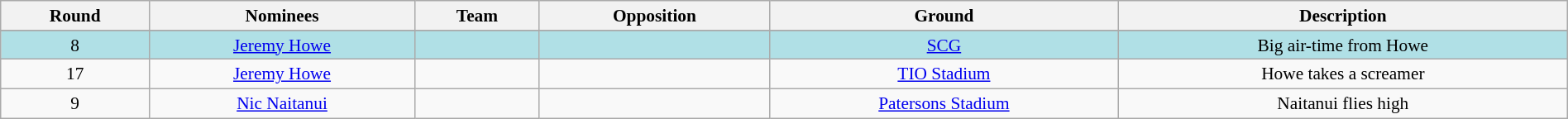<table class="wikitable" style="font-size:89%; text-align:center; width:100%;">
<tr>
<th>Round</th>
<th>Nominees</th>
<th>Team</th>
<th>Opposition</th>
<th>Ground</th>
<th>Description</th>
</tr>
<tr>
</tr>
<tr style="background:#b0e0e6;">
<td>8</td>
<td><a href='#'>Jeremy Howe</a></td>
<td></td>
<td></td>
<td><a href='#'>SCG</a></td>
<td>Big air-time from Howe</td>
</tr>
<tr>
<td>17</td>
<td><a href='#'>Jeremy Howe</a></td>
<td></td>
<td></td>
<td><a href='#'>TIO Stadium</a></td>
<td>Howe takes a screamer</td>
</tr>
<tr>
<td>9</td>
<td><a href='#'>Nic Naitanui</a></td>
<td></td>
<td></td>
<td><a href='#'>Patersons Stadium</a></td>
<td>Naitanui flies high</td>
</tr>
</table>
